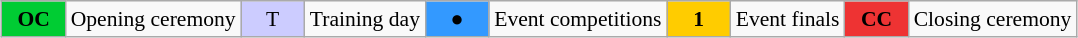<table class="wikitable" style="margin:0.5em auto; font-size:90%;position:relative;">
<tr>
<td style="width:2.5em; background:#00cc33; text-align:center"><strong>OC</strong></td>
<td>Opening ceremony</td>
<td style="width:2.5em; background:#ccccff; text-align:center">T</td>
<td>Training day</td>
<td style="width:2.5em; background:#3399ff; text-align:center">●</td>
<td>Event competitions</td>
<td style="width:2.5em; background:#ffcc00; text-align:center"><strong>1</strong></td>
<td>Event finals</td>
<td style="width:2.5em; background:#ee3333; text-align:center"><strong>CC</strong></td>
<td>Closing ceremony</td>
</tr>
</table>
